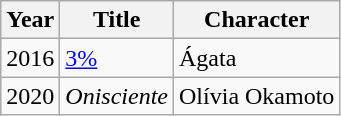<table class="wikitable">
<tr>
<th>Year</th>
<th>Title</th>
<th>Character</th>
</tr>
<tr>
<td>2016</td>
<td><a href='#'>3%</a></td>
<td>Ágata</td>
</tr>
<tr>
<td>2020</td>
<td><em>Onisciente</em></td>
<td>Olívia Okamoto</td>
</tr>
</table>
